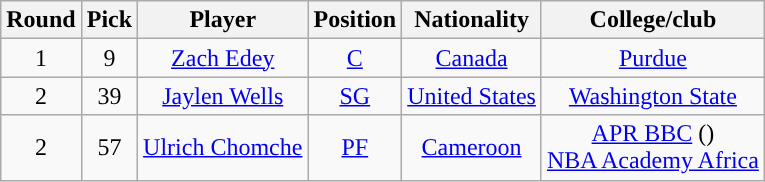<table class="wikitable sortable sortable" style="text-align: center">
<tr>
<th>Round</th>
<th>Pick</th>
<th>Player</th>
<th>Position</th>
<th>Nationality</th>
<th>College/club</th>
</tr>
<tr style="text-align: center">
<td>1</td>
<td>9</td>
<td><a href='#'>Zach Edey</a></td>
<td><a href='#'>C</a></td>
<td> <a href='#'>Canada</a></td>
<td><a href='#'>Purdue</a></td>
</tr>
<tr style="text-align: center">
<td>2</td>
<td>39</td>
<td><a href='#'>Jaylen Wells</a></td>
<td><a href='#'>SG</a></td>
<td> <a href='#'>United States</a></td>
<td><a href='#'>Washington State</a></td>
</tr>
<tr style="text-align: center">
<td>2</td>
<td>57</td>
<td><a href='#'>Ulrich Chomche</a></td>
<td><a href='#'>PF</a></td>
<td> <a href='#'>Cameroon</a></td>
<td><a href='#'>APR BBC</a> ()<br><a href='#'>NBA Academy Africa</a></td>
</tr>
</table>
